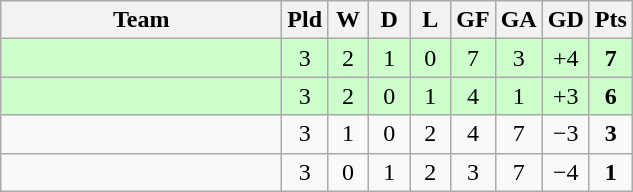<table class="wikitable" style="text-align:center;">
<tr>
<th width=180>Team</th>
<th width=20>Pld</th>
<th width=20>W</th>
<th width=20>D</th>
<th width=20>L</th>
<th width=20>GF</th>
<th width=20>GA</th>
<th width=20>GD</th>
<th width=20>Pts</th>
</tr>
<tr align=center style="background:#ccffcc;">
<td style="text-align:left;"></td>
<td>3</td>
<td>2</td>
<td>1</td>
<td>0</td>
<td>7</td>
<td>3</td>
<td>+4</td>
<td><strong>7</strong></td>
</tr>
<tr align=center style="background:#ccffcc;">
<td style="text-align:left;"></td>
<td>3</td>
<td>2</td>
<td>0</td>
<td>1</td>
<td>4</td>
<td>1</td>
<td>+3</td>
<td><strong>6</strong></td>
</tr>
<tr align=center>
<td style="text-align:left;"></td>
<td>3</td>
<td>1</td>
<td>0</td>
<td>2</td>
<td>4</td>
<td>7</td>
<td>−3</td>
<td><strong>3</strong></td>
</tr>
<tr align=center>
<td style="text-align:left;"></td>
<td>3</td>
<td>0</td>
<td>1</td>
<td>2</td>
<td>3</td>
<td>7</td>
<td>−4</td>
<td><strong>1</strong></td>
</tr>
</table>
